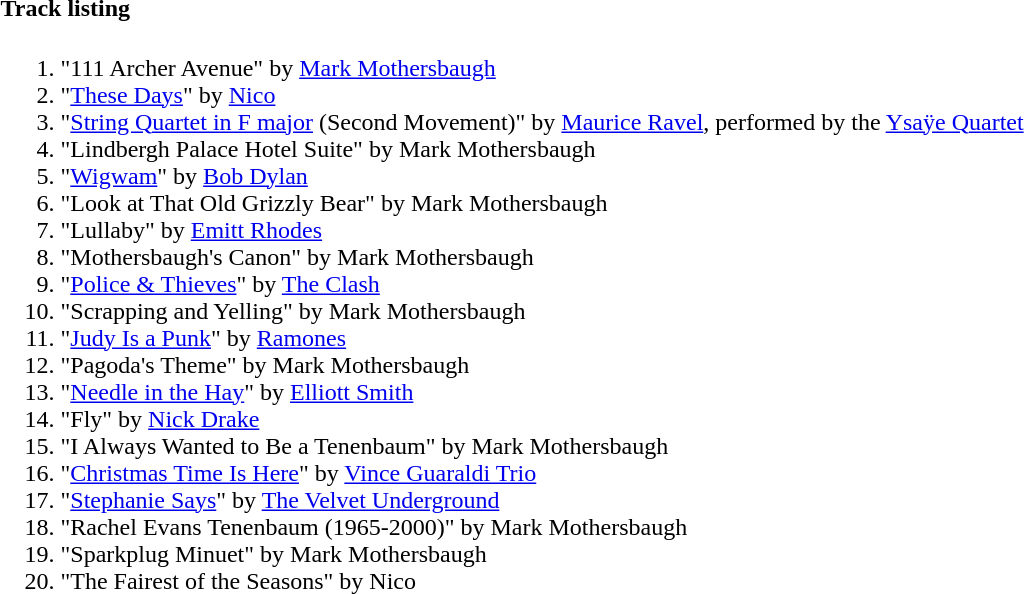<table width="100%">
<tr>
<td valign="top"><br><h4>Track listing</h4><ol><li>"111 Archer Avenue" by <a href='#'>Mark Mothersbaugh</a></li><li>"<a href='#'>These Days</a>" by <a href='#'>Nico</a></li><li>"<a href='#'>String Quartet in F major</a> (Second Movement)" by <a href='#'>Maurice Ravel</a>, performed by the <a href='#'>Ysaÿe Quartet</a></li><li>"Lindbergh Palace Hotel Suite" by Mark Mothersbaugh</li><li>"<a href='#'>Wigwam</a>" by <a href='#'>Bob Dylan</a></li><li>"Look at That Old Grizzly Bear" by Mark Mothersbaugh</li><li>"Lullaby" by <a href='#'>Emitt Rhodes</a></li><li>"Mothersbaugh's Canon" by Mark Mothersbaugh</li><li>"<a href='#'>Police & Thieves</a>" by <a href='#'>The Clash</a></li><li>"Scrapping and Yelling" by Mark Mothersbaugh</li><li>"<a href='#'>Judy Is a Punk</a>" by <a href='#'>Ramones</a></li><li>"Pagoda's Theme" by Mark Mothersbaugh</li><li>"<a href='#'>Needle in the Hay</a>" by <a href='#'>Elliott Smith</a></li><li>"Fly" by <a href='#'>Nick Drake</a></li><li>"I Always Wanted to Be a Tenenbaum" by Mark Mothersbaugh</li><li>"<a href='#'>Christmas Time Is Here</a>" by <a href='#'>Vince Guaraldi Trio</a></li><li>"<a href='#'>Stephanie Says</a>" by <a href='#'>The Velvet Underground</a></li><li>"Rachel Evans Tenenbaum (1965-2000)" by Mark Mothersbaugh</li><li>"Sparkplug Minuet" by Mark Mothersbaugh</li><li>"The Fairest of the Seasons" by Nico</li></ol></td>
<td></td>
</tr>
</table>
